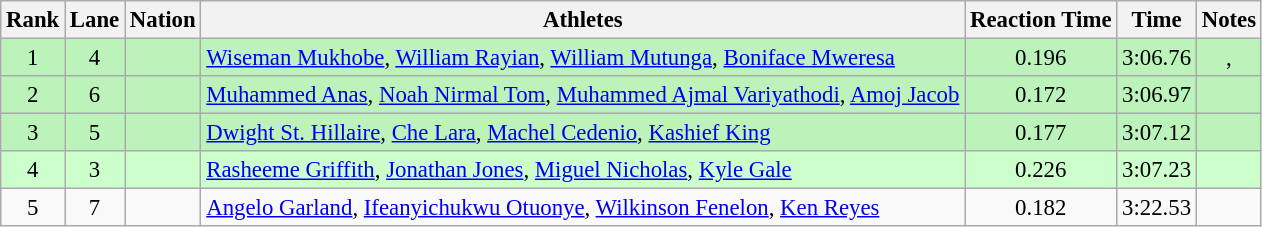<table class="wikitable sortable" style="text-align:center; font-size:95%">
<tr>
<th>Rank</th>
<th>Lane</th>
<th>Nation</th>
<th>Athletes</th>
<th>Reaction Time</th>
<th>Time</th>
<th>Notes</th>
</tr>
<tr bgcolor=#bbf3bb>
<td>1</td>
<td>4</td>
<td align="left"></td>
<td align="left"><a href='#'>Wiseman Mukhobe</a>, <a href='#'>William Rayian</a>, <a href='#'>William Mutunga</a>, <a href='#'>Boniface Mweresa</a></td>
<td>0.196</td>
<td>3:06.76</td>
<td>, </td>
</tr>
<tr bgcolor=#bbf3bb>
<td>2</td>
<td>6</td>
<td align="left"></td>
<td align="left"><a href='#'>Muhammed Anas</a>, <a href='#'>Noah Nirmal Tom</a>, <a href='#'>Muhammed Ajmal Variyathodi</a>, <a href='#'>Amoj Jacob</a></td>
<td>0.172</td>
<td>3:06.97</td>
<td></td>
</tr>
<tr bgcolor=#bbf3bb>
<td>3</td>
<td>5</td>
<td align="left"></td>
<td align="left"><a href='#'>Dwight St. Hillaire</a>, <a href='#'>Che Lara</a>, <a href='#'>Machel Cedenio</a>, <a href='#'>Kashief King</a></td>
<td>0.177</td>
<td>3:07.12</td>
<td></td>
</tr>
<tr bgcolor=ccffcc>
<td>4</td>
<td>3</td>
<td align="left"></td>
<td align="left"><a href='#'>Rasheeme Griffith</a>, <a href='#'>Jonathan Jones</a>, <a href='#'>Miguel Nicholas</a>, <a href='#'>Kyle Gale</a></td>
<td>0.226</td>
<td>3:07.23</td>
<td></td>
</tr>
<tr>
<td>5</td>
<td>7</td>
<td align="left"></td>
<td align="left"><a href='#'>Angelo Garland</a>, <a href='#'>Ifeanyichukwu Otuonye</a>, <a href='#'>Wilkinson Fenelon</a>, <a href='#'>Ken Reyes</a></td>
<td>0.182</td>
<td>3:22.53</td>
<td></td>
</tr>
</table>
